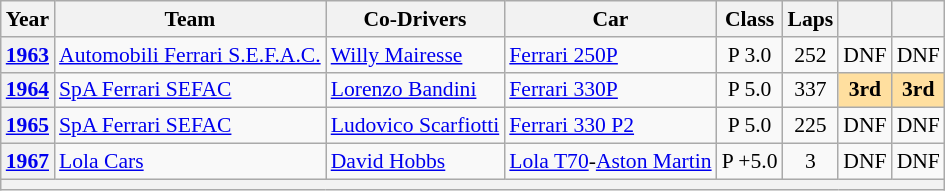<table class="wikitable" style="text-align:center; font-size:90%">
<tr>
<th>Year</th>
<th>Team</th>
<th>Co-Drivers</th>
<th>Car</th>
<th>Class</th>
<th>Laps</th>
<th></th>
<th></th>
</tr>
<tr>
<th><a href='#'>1963</a></th>
<td align="left"> <a href='#'>Automobili Ferrari S.E.F.A.C.</a></td>
<td align="left"> <a href='#'>Willy Mairesse</a></td>
<td align="left"><a href='#'>Ferrari 250P</a></td>
<td>P 3.0</td>
<td>252</td>
<td>DNF</td>
<td>DNF</td>
</tr>
<tr>
<th><a href='#'>1964</a></th>
<td align="left"> <a href='#'>SpA Ferrari SEFAC</a></td>
<td align="left"> <a href='#'>Lorenzo Bandini</a></td>
<td align="left"><a href='#'>Ferrari 330P</a></td>
<td>P 5.0</td>
<td>337</td>
<td style="background:#FFDF9F;"><strong>3rd</strong></td>
<td style="background:#FFDF9F;"><strong>3rd</strong></td>
</tr>
<tr>
<th><a href='#'>1965</a></th>
<td align="left"> <a href='#'>SpA Ferrari SEFAC</a></td>
<td align="left"> <a href='#'>Ludovico Scarfiotti</a></td>
<td align="left"><a href='#'>Ferrari 330 P2</a></td>
<td>P 5.0</td>
<td>225</td>
<td>DNF</td>
<td>DNF</td>
</tr>
<tr>
<th><a href='#'>1967</a></th>
<td align="left"> <a href='#'>Lola Cars</a></td>
<td align="left"> <a href='#'>David Hobbs</a></td>
<td align="left"><a href='#'>Lola T70</a>-<a href='#'>Aston Martin</a></td>
<td>P +5.0</td>
<td>3</td>
<td>DNF</td>
<td>DNF</td>
</tr>
<tr>
<th colspan="8"></th>
</tr>
</table>
